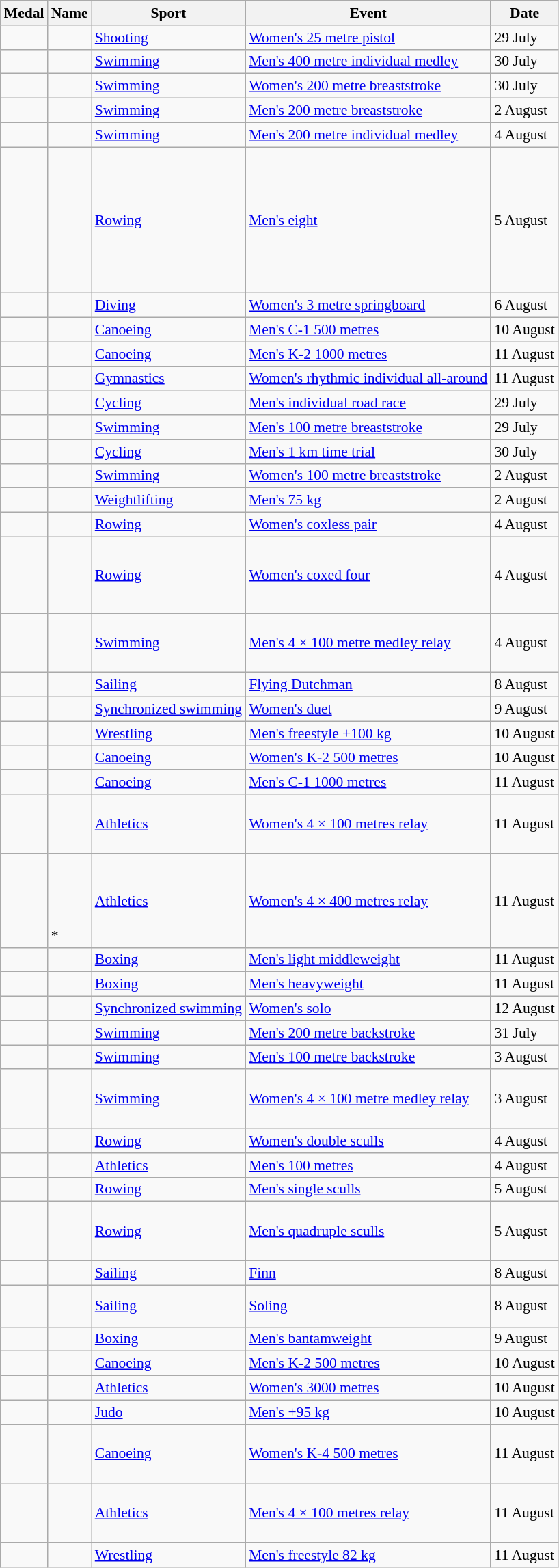<table class="wikitable sortable" style="font-size:90%">
<tr>
<th>Medal</th>
<th>Name</th>
<th>Sport</th>
<th>Event</th>
<th>Date</th>
</tr>
<tr>
<td></td>
<td></td>
<td><a href='#'>Shooting</a></td>
<td><a href='#'>Women's 25 metre pistol</a></td>
<td>29 July</td>
</tr>
<tr>
<td></td>
<td></td>
<td><a href='#'>Swimming</a></td>
<td><a href='#'>Men's 400 metre individual medley</a></td>
<td>30 July</td>
</tr>
<tr>
<td></td>
<td></td>
<td><a href='#'>Swimming</a></td>
<td><a href='#'>Women's 200 metre breaststroke</a></td>
<td>30 July</td>
</tr>
<tr>
<td></td>
<td></td>
<td><a href='#'>Swimming</a></td>
<td><a href='#'>Men's 200 metre breaststroke</a></td>
<td>2 August</td>
</tr>
<tr>
<td></td>
<td></td>
<td><a href='#'>Swimming</a></td>
<td><a href='#'>Men's 200 metre individual medley</a></td>
<td>4 August</td>
</tr>
<tr>
<td></td>
<td><br><br><br><br><br><br><br><br></td>
<td><a href='#'>Rowing</a></td>
<td><a href='#'>Men's eight</a></td>
<td>5 August</td>
</tr>
<tr>
<td></td>
<td></td>
<td><a href='#'>Diving</a></td>
<td><a href='#'>Women's 3 metre springboard</a></td>
<td>6 August</td>
</tr>
<tr>
<td></td>
<td></td>
<td><a href='#'>Canoeing</a></td>
<td><a href='#'>Men's C-1 500 metres</a></td>
<td>10 August</td>
</tr>
<tr>
<td></td>
<td><br></td>
<td><a href='#'>Canoeing</a></td>
<td><a href='#'>Men's K-2 1000 metres</a></td>
<td>11 August</td>
</tr>
<tr>
<td></td>
<td></td>
<td><a href='#'>Gymnastics</a></td>
<td><a href='#'>Women's rhythmic individual all-around</a></td>
<td>11 August</td>
</tr>
<tr>
<td></td>
<td></td>
<td><a href='#'>Cycling</a></td>
<td><a href='#'>Men's individual road race</a></td>
<td>29 July</td>
</tr>
<tr>
<td></td>
<td></td>
<td><a href='#'>Swimming</a></td>
<td><a href='#'>Men's 100 metre breaststroke</a></td>
<td>29 July</td>
</tr>
<tr>
<td></td>
<td></td>
<td><a href='#'>Cycling</a></td>
<td><a href='#'>Men's 1 km time trial</a></td>
<td>30 July</td>
</tr>
<tr>
<td></td>
<td></td>
<td><a href='#'>Swimming</a></td>
<td><a href='#'>Women's 100 metre breaststroke</a></td>
<td>2 August</td>
</tr>
<tr>
<td></td>
<td></td>
<td><a href='#'>Weightlifting</a></td>
<td><a href='#'>Men's 75 kg</a></td>
<td>2 August</td>
</tr>
<tr>
<td></td>
<td><br></td>
<td><a href='#'>Rowing</a></td>
<td><a href='#'>Women's coxless pair</a></td>
<td>4 August</td>
</tr>
<tr>
<td></td>
<td><br><br><br><br></td>
<td><a href='#'>Rowing</a></td>
<td><a href='#'>Women's coxed four</a></td>
<td>4 August</td>
</tr>
<tr>
<td></td>
<td><br><br><br></td>
<td><a href='#'>Swimming</a></td>
<td><a href='#'>Men's 4 × 100 metre medley relay</a></td>
<td>4 August</td>
</tr>
<tr>
<td></td>
<td><br></td>
<td><a href='#'>Sailing</a></td>
<td><a href='#'>Flying Dutchman</a></td>
<td>8 August</td>
</tr>
<tr>
<td></td>
<td><br></td>
<td><a href='#'>Synchronized swimming</a></td>
<td><a href='#'>Women's duet</a></td>
<td>9 August</td>
</tr>
<tr>
<td></td>
<td></td>
<td><a href='#'>Wrestling</a></td>
<td><a href='#'>Men's freestyle +100 kg</a></td>
<td>10 August</td>
</tr>
<tr>
<td></td>
<td><br></td>
<td><a href='#'>Canoeing</a></td>
<td><a href='#'>Women's K-2 500 metres</a></td>
<td>10 August</td>
</tr>
<tr>
<td></td>
<td></td>
<td><a href='#'>Canoeing</a></td>
<td><a href='#'>Men's C-1 1000 metres</a></td>
<td>11 August</td>
</tr>
<tr>
<td></td>
<td><br><br><br></td>
<td><a href='#'>Athletics</a></td>
<td><a href='#'>Women's 4 × 100 metres relay</a></td>
<td>11 August</td>
</tr>
<tr>
<td></td>
<td><br><br><br><br>*</td>
<td><a href='#'>Athletics</a></td>
<td><a href='#'>Women's 4 × 400 metres relay</a></td>
<td>11 August</td>
</tr>
<tr>
<td></td>
<td></td>
<td><a href='#'>Boxing</a></td>
<td><a href='#'>Men's light middleweight</a></td>
<td>11 August</td>
</tr>
<tr>
<td></td>
<td></td>
<td><a href='#'>Boxing</a></td>
<td><a href='#'>Men's heavyweight</a></td>
<td>11 August</td>
</tr>
<tr>
<td></td>
<td></td>
<td><a href='#'>Synchronized swimming</a></td>
<td><a href='#'>Women's solo</a></td>
<td>12 August</td>
</tr>
<tr>
<td></td>
<td></td>
<td><a href='#'>Swimming</a></td>
<td><a href='#'>Men's 200 metre backstroke</a></td>
<td>31 July</td>
</tr>
<tr>
<td></td>
<td></td>
<td><a href='#'>Swimming</a></td>
<td><a href='#'>Men's 100 metre backstroke</a></td>
<td>3 August</td>
</tr>
<tr>
<td></td>
<td><br><br><br></td>
<td><a href='#'>Swimming</a></td>
<td><a href='#'>Women's 4 × 100 metre medley relay</a></td>
<td>3 August</td>
</tr>
<tr>
<td></td>
<td><br></td>
<td><a href='#'>Rowing</a></td>
<td><a href='#'>Women's double sculls</a></td>
<td>4 August</td>
</tr>
<tr>
<td></td>
<td></td>
<td><a href='#'>Athletics</a></td>
<td><a href='#'>Men's 100 metres</a></td>
<td>4 August</td>
</tr>
<tr>
<td></td>
<td></td>
<td><a href='#'>Rowing</a></td>
<td><a href='#'>Men's single sculls</a></td>
<td>5 August</td>
</tr>
<tr>
<td></td>
<td><br><br><br></td>
<td><a href='#'>Rowing</a></td>
<td><a href='#'>Men's quadruple sculls</a></td>
<td>5 August</td>
</tr>
<tr>
<td></td>
<td></td>
<td><a href='#'>Sailing</a></td>
<td><a href='#'>Finn</a></td>
<td>8 August</td>
</tr>
<tr>
<td></td>
<td><br><br></td>
<td><a href='#'>Sailing</a></td>
<td><a href='#'>Soling</a></td>
<td>8 August</td>
</tr>
<tr>
<td></td>
<td></td>
<td><a href='#'>Boxing</a></td>
<td><a href='#'>Men's bantamweight</a></td>
<td>9 August</td>
</tr>
<tr>
<td></td>
<td><br></td>
<td><a href='#'>Canoeing</a></td>
<td><a href='#'>Men's K-2 500 metres</a></td>
<td>10 August</td>
</tr>
<tr>
<td></td>
<td></td>
<td><a href='#'>Athletics</a></td>
<td><a href='#'>Women's 3000 metres</a></td>
<td>10 August</td>
</tr>
<tr>
<td></td>
<td></td>
<td><a href='#'>Judo</a></td>
<td><a href='#'>Men's +95 kg</a></td>
<td>10 August</td>
</tr>
<tr>
<td></td>
<td><br><br><br></td>
<td><a href='#'>Canoeing</a></td>
<td><a href='#'>Women's K-4 500 metres</a></td>
<td>11 August</td>
</tr>
<tr>
<td></td>
<td><br><br><br></td>
<td><a href='#'>Athletics</a></td>
<td><a href='#'>Men's 4 × 100 metres relay</a></td>
<td>11 August</td>
</tr>
<tr>
<td></td>
<td></td>
<td><a href='#'>Wrestling</a></td>
<td><a href='#'>Men's freestyle 82 kg</a></td>
<td>11 August</td>
</tr>
</table>
